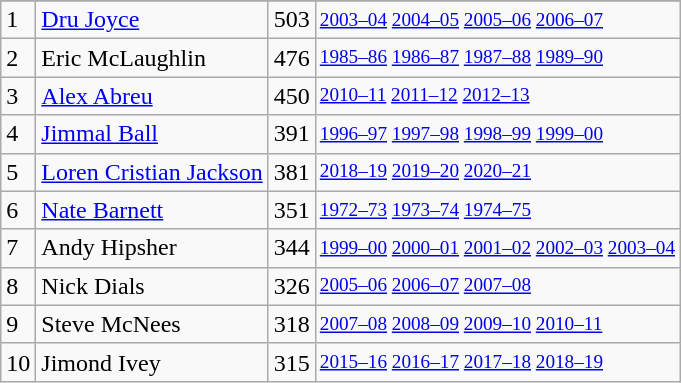<table class="wikitable">
<tr>
</tr>
<tr>
<td>1</td>
<td><a href='#'>Dru Joyce</a></td>
<td>503</td>
<td style="font-size:80%;"><a href='#'>2003–04</a> <a href='#'>2004–05</a> <a href='#'>2005–06</a> <a href='#'>2006–07</a></td>
</tr>
<tr>
<td>2</td>
<td>Eric McLaughlin</td>
<td>476</td>
<td style="font-size:80%;"><a href='#'>1985–86</a> <a href='#'>1986–87</a> <a href='#'>1987–88</a> <a href='#'>1989–90</a></td>
</tr>
<tr>
<td>3</td>
<td><a href='#'>Alex Abreu</a></td>
<td>450</td>
<td style="font-size:80%;"><a href='#'>2010–11</a> <a href='#'>2011–12</a> <a href='#'>2012–13</a></td>
</tr>
<tr>
<td>4</td>
<td><a href='#'>Jimmal Ball</a></td>
<td>391</td>
<td style="font-size:80%;"><a href='#'>1996–97</a> <a href='#'>1997–98</a> <a href='#'>1998–99</a> <a href='#'>1999–00</a></td>
</tr>
<tr>
<td>5</td>
<td><a href='#'>Loren Cristian Jackson</a></td>
<td>381</td>
<td style="font-size:80%;"><a href='#'>2018–19</a> <a href='#'>2019–20</a> <a href='#'>2020–21</a></td>
</tr>
<tr>
<td>6</td>
<td><a href='#'>Nate Barnett</a></td>
<td>351</td>
<td style="font-size:80%;"><a href='#'>1972–73</a> <a href='#'>1973–74</a> <a href='#'>1974–75</a></td>
</tr>
<tr>
<td>7</td>
<td>Andy Hipsher</td>
<td>344</td>
<td style="font-size:80%;"><a href='#'>1999–00</a> <a href='#'>2000–01</a> <a href='#'>2001–02</a> <a href='#'>2002–03</a> <a href='#'>2003–04</a></td>
</tr>
<tr>
<td>8</td>
<td>Nick Dials</td>
<td>326</td>
<td style="font-size:80%;"><a href='#'>2005–06</a> <a href='#'>2006–07</a> <a href='#'>2007–08</a></td>
</tr>
<tr>
<td>9</td>
<td>Steve McNees</td>
<td>318</td>
<td style="font-size:80%;"><a href='#'>2007–08</a> <a href='#'>2008–09</a> <a href='#'>2009–10</a> <a href='#'>2010–11</a></td>
</tr>
<tr>
<td>10</td>
<td>Jimond Ivey</td>
<td>315</td>
<td style="font-size:80%;"><a href='#'>2015–16</a> <a href='#'>2016–17</a> <a href='#'>2017–18</a> <a href='#'>2018–19</a></td>
</tr>
</table>
